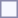<table style="border:1px solid #8888aa; background-color:#f7f8ff; padding:5px; font-size:95%; margin: 0px 12px 12px 0px;">
</table>
